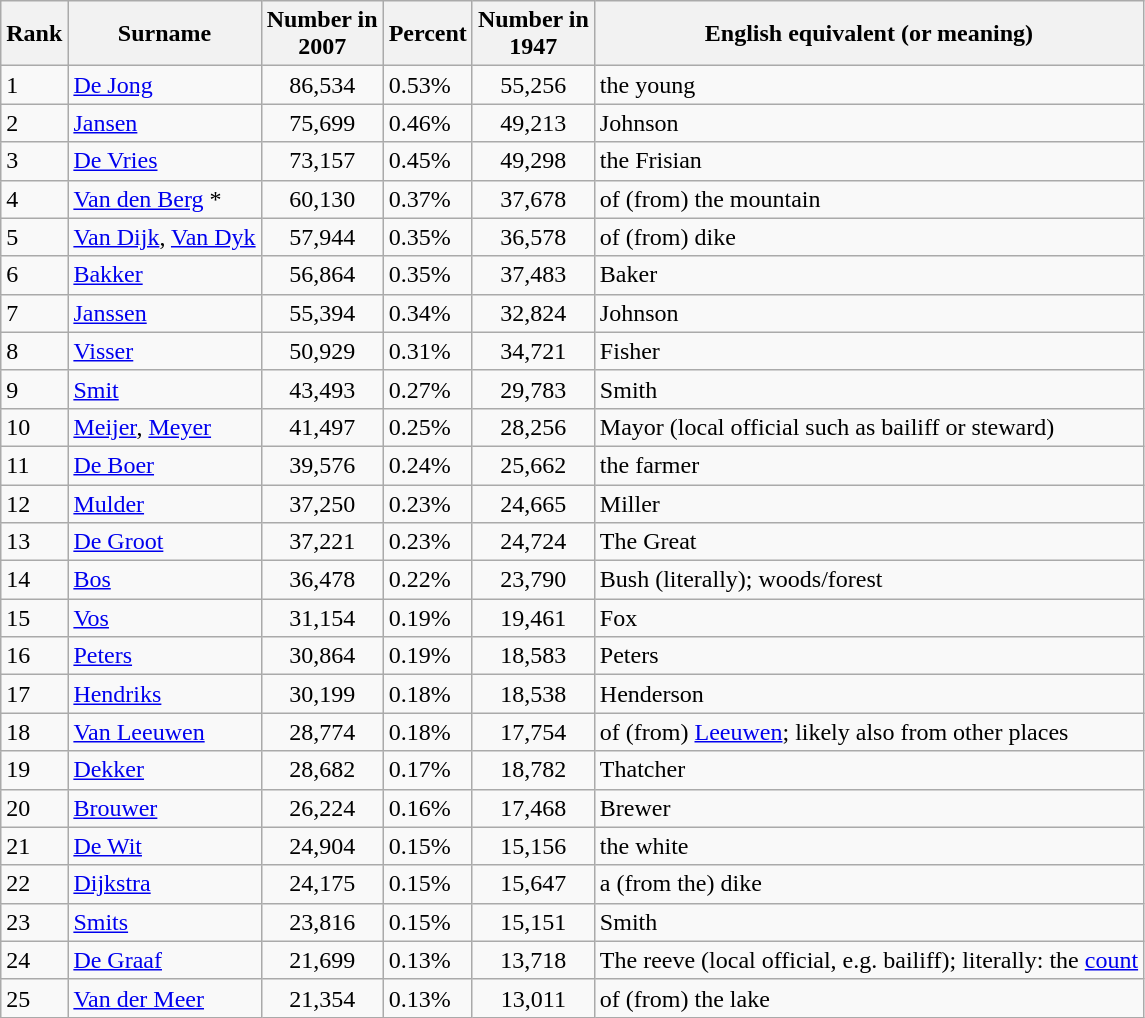<table class="wikitable sortable">
<tr>
<th>Rank</th>
<th>Surname</th>
<th>Number in<br>2007</th>
<th>Percent</th>
<th>Number in<br>1947</th>
<th>English equivalent (or meaning)</th>
</tr>
<tr>
<td>1</td>
<td><a href='#'>De Jong</a></td>
<td style="text-align:center;">86,534</td>
<td>0.53%</td>
<td style="text-align:center;">55,256</td>
<td>the young</td>
</tr>
<tr>
<td>2</td>
<td><a href='#'>Jansen</a></td>
<td style="text-align:center;">75,699</td>
<td>0.46%</td>
<td style="text-align:center;">49,213</td>
<td>Johnson</td>
</tr>
<tr>
<td>3</td>
<td><a href='#'>De Vries</a></td>
<td style="text-align:center;">73,157</td>
<td>0.45%</td>
<td style="text-align:center;">49,298</td>
<td>the Frisian</td>
</tr>
<tr>
<td>4</td>
<td><a href='#'>Van den Berg</a> *</td>
<td style="text-align:center;">60,130</td>
<td>0.37%</td>
<td style="text-align:center;">37,678</td>
<td>of (from) the mountain</td>
</tr>
<tr>
<td>5</td>
<td><a href='#'>Van Dijk</a>, <a href='#'>Van Dyk</a></td>
<td style="text-align:center;">57,944</td>
<td>0.35%</td>
<td style="text-align:center;">36,578</td>
<td>of (from) dike</td>
</tr>
<tr>
<td>6</td>
<td><a href='#'>Bakker</a></td>
<td style="text-align:center;">56,864</td>
<td>0.35%</td>
<td style="text-align:center;">37,483</td>
<td>Baker</td>
</tr>
<tr>
<td>7</td>
<td><a href='#'>Janssen</a></td>
<td style="text-align:center;">55,394</td>
<td>0.34%</td>
<td style="text-align:center;">32,824</td>
<td>Johnson</td>
</tr>
<tr>
<td>8</td>
<td><a href='#'>Visser</a></td>
<td style="text-align:center;">50,929</td>
<td>0.31%</td>
<td style="text-align:center;">34,721</td>
<td>Fisher</td>
</tr>
<tr>
<td>9</td>
<td><a href='#'>Smit</a></td>
<td style="text-align:center;">43,493</td>
<td>0.27%</td>
<td style="text-align:center;">29,783</td>
<td>Smith</td>
</tr>
<tr>
<td>10</td>
<td><a href='#'>Meijer</a>, <a href='#'>Meyer</a></td>
<td style="text-align:center;">41,497</td>
<td>0.25%</td>
<td style="text-align:center;">28,256</td>
<td>Mayor (local official such as bailiff or steward)</td>
</tr>
<tr>
<td>11</td>
<td><a href='#'>De Boer</a></td>
<td style="text-align:center;">39,576</td>
<td>0.24%</td>
<td style="text-align:center;">25,662</td>
<td>the farmer</td>
</tr>
<tr>
<td>12</td>
<td><a href='#'>Mulder</a></td>
<td style="text-align:center;">37,250</td>
<td>0.23%</td>
<td style="text-align:center;">24,665</td>
<td>Miller</td>
</tr>
<tr>
<td>13</td>
<td><a href='#'>De Groot</a></td>
<td style="text-align:center;">37,221</td>
<td>0.23%</td>
<td style="text-align:center;">24,724</td>
<td>The Great</td>
</tr>
<tr>
<td>14</td>
<td><a href='#'>Bos</a></td>
<td style="text-align:center;">36,478</td>
<td>0.22%</td>
<td style="text-align:center;">23,790</td>
<td>Bush (literally); woods/forest</td>
</tr>
<tr>
<td>15</td>
<td><a href='#'>Vos</a></td>
<td style="text-align:center;">31,154</td>
<td>0.19%</td>
<td style="text-align:center;">19,461</td>
<td>Fox</td>
</tr>
<tr>
<td>16</td>
<td><a href='#'>Peters</a></td>
<td style="text-align:center;">30,864</td>
<td>0.19%</td>
<td style="text-align:center;">18,583</td>
<td>Peters</td>
</tr>
<tr>
<td>17</td>
<td><a href='#'>Hendriks</a></td>
<td style="text-align:center;">30,199</td>
<td>0.18%</td>
<td style="text-align:center;">18,538</td>
<td>Henderson</td>
</tr>
<tr>
<td>18</td>
<td><a href='#'>Van Leeuwen</a></td>
<td style="text-align:center;">28,774</td>
<td>0.18%</td>
<td style="text-align:center;">17,754</td>
<td>of (from) <a href='#'>Leeuwen</a>; likely also from other places</td>
</tr>
<tr>
<td>19</td>
<td><a href='#'>Dekker</a></td>
<td style="text-align:center;">28,682</td>
<td>0.17%</td>
<td style="text-align:center;">18,782</td>
<td>Thatcher</td>
</tr>
<tr>
<td>20</td>
<td><a href='#'>Brouwer</a></td>
<td style="text-align:center;">26,224</td>
<td>0.16%</td>
<td style="text-align:center;">17,468</td>
<td>Brewer</td>
</tr>
<tr>
<td>21</td>
<td><a href='#'>De Wit</a></td>
<td style="text-align:center;">24,904</td>
<td>0.15%</td>
<td style="text-align:center;">15,156</td>
<td>the white</td>
</tr>
<tr>
<td>22</td>
<td><a href='#'>Dijkstra</a></td>
<td style="text-align:center;">24,175</td>
<td>0.15%</td>
<td style="text-align:center;">15,647</td>
<td>a (from the) dike</td>
</tr>
<tr>
<td>23</td>
<td><a href='#'>Smits</a></td>
<td style="text-align:center;">23,816</td>
<td>0.15%</td>
<td style="text-align:center;">15,151</td>
<td>Smith</td>
</tr>
<tr>
<td>24</td>
<td><a href='#'>De Graaf</a></td>
<td style="text-align:center;">21,699</td>
<td>0.13%</td>
<td style="text-align:center;">13,718</td>
<td>The reeve (local official, e.g. bailiff); literally: the <a href='#'>count</a></td>
</tr>
<tr>
<td>25</td>
<td><a href='#'>Van der Meer</a></td>
<td style="text-align:center;">21,354</td>
<td>0.13%</td>
<td style="text-align:center;">13,011</td>
<td>of (from) the lake</td>
</tr>
</table>
